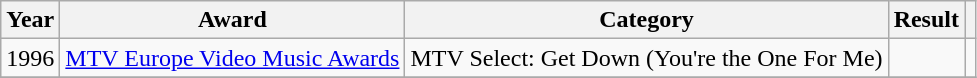<table class="wikitable">
<tr>
<th scope="col">Year</th>
<th scope="col">Award</th>
<th scope="col">Category</th>
<th scope="col">Result</th>
<th scope="col" class="unsortable"></th>
</tr>
<tr>
<td>1996</td>
<td><a href='#'>MTV Europe Video Music Awards</a></td>
<td>MTV Select: Get Down (You're the One For Me)</td>
<td></td>
<td style="text-align:center;"></td>
</tr>
<tr>
</tr>
</table>
